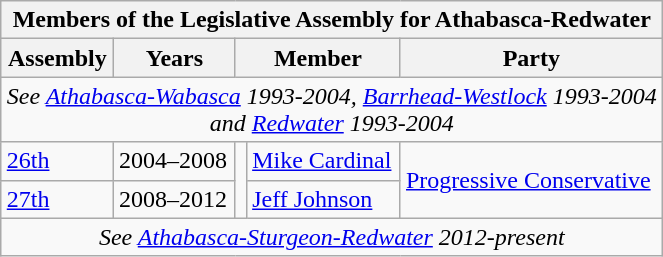<table class="wikitable" align=right>
<tr>
<th colspan=5>Members of the Legislative Assembly for Athabasca-Redwater</th>
</tr>
<tr>
<th>Assembly</th>
<th>Years</th>
<th colspan="2">Member</th>
<th>Party</th>
</tr>
<tr>
<td align="center" colspan=5><em>See <a href='#'>Athabasca-Wabasca</a> 1993-2004, <a href='#'>Barrhead-Westlock</a> 1993-2004 <br>and <a href='#'>Redwater</a> 1993-2004</em></td>
</tr>
<tr>
<td><a href='#'>26th</a></td>
<td>2004–2008</td>
<td rowspan=2 ></td>
<td><a href='#'>Mike Cardinal</a></td>
<td rowspan=2><a href='#'>Progressive Conservative</a></td>
</tr>
<tr>
<td><a href='#'>27th</a></td>
<td>2008–2012</td>
<td><a href='#'>Jeff Johnson</a></td>
</tr>
<tr>
<td align="center" colspan=5><em>See <a href='#'>Athabasca-Sturgeon-Redwater</a> 2012-present</em></td>
</tr>
</table>
